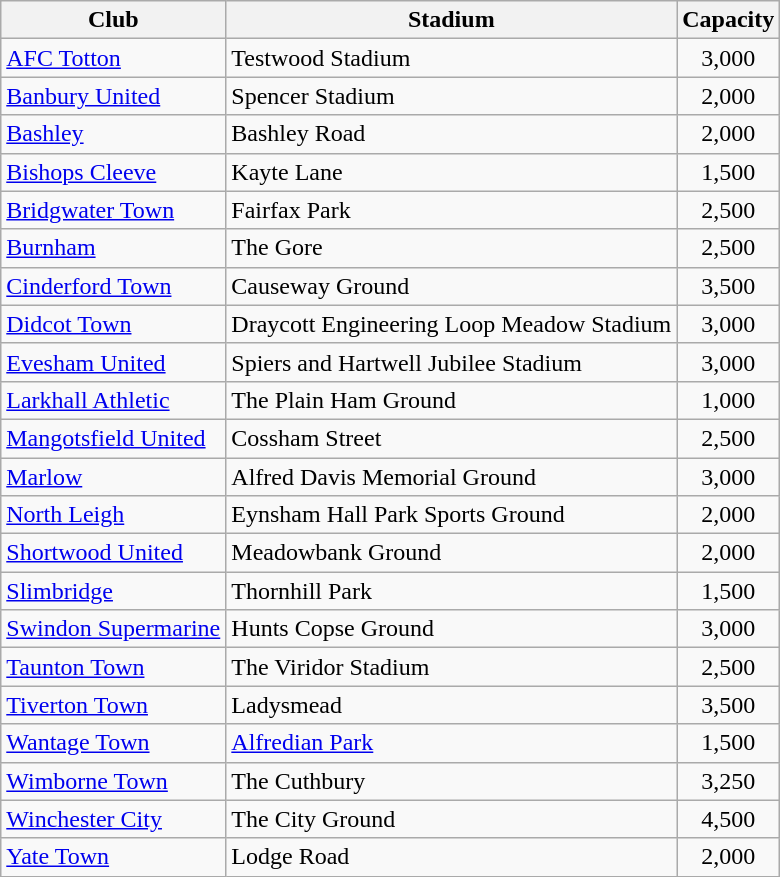<table class="wikitable sortable">
<tr>
<th>Club</th>
<th>Stadium</th>
<th>Capacity</th>
</tr>
<tr>
<td><a href='#'>AFC Totton</a></td>
<td>Testwood Stadium</td>
<td align="center">3,000</td>
</tr>
<tr>
<td><a href='#'>Banbury United</a></td>
<td>Spencer Stadium</td>
<td align="center">2,000</td>
</tr>
<tr>
<td><a href='#'>Bashley</a></td>
<td>Bashley Road</td>
<td align="center">2,000</td>
</tr>
<tr>
<td><a href='#'>Bishops Cleeve</a></td>
<td>Kayte Lane</td>
<td align="center">1,500</td>
</tr>
<tr>
<td><a href='#'>Bridgwater Town</a></td>
<td>Fairfax Park</td>
<td align="center">2,500</td>
</tr>
<tr>
<td><a href='#'>Burnham</a></td>
<td>The Gore</td>
<td align="center">2,500</td>
</tr>
<tr>
<td><a href='#'>Cinderford Town</a></td>
<td>Causeway Ground</td>
<td align="center">3,500</td>
</tr>
<tr>
<td><a href='#'>Didcot Town</a></td>
<td>Draycott Engineering Loop Meadow Stadium</td>
<td align="center">3,000</td>
</tr>
<tr>
<td><a href='#'>Evesham United</a></td>
<td>Spiers and Hartwell Jubilee Stadium</td>
<td align="center">3,000</td>
</tr>
<tr>
<td><a href='#'>Larkhall Athletic</a></td>
<td>The Plain Ham Ground</td>
<td align="center">1,000</td>
</tr>
<tr>
<td><a href='#'>Mangotsfield United</a></td>
<td>Cossham Street</td>
<td align="center">2,500</td>
</tr>
<tr>
<td><a href='#'>Marlow</a></td>
<td>Alfred Davis Memorial Ground</td>
<td align="center">3,000</td>
</tr>
<tr>
<td><a href='#'>North Leigh</a></td>
<td>Eynsham Hall Park Sports Ground</td>
<td align="center">2,000</td>
</tr>
<tr>
<td><a href='#'>Shortwood United</a></td>
<td>Meadowbank Ground</td>
<td align="center">2,000</td>
</tr>
<tr>
<td><a href='#'>Slimbridge</a></td>
<td>Thornhill Park</td>
<td align="center">1,500</td>
</tr>
<tr>
<td><a href='#'>Swindon Supermarine</a></td>
<td>Hunts Copse Ground</td>
<td align="center">3,000</td>
</tr>
<tr>
<td><a href='#'>Taunton Town</a></td>
<td>The Viridor Stadium</td>
<td align="center">2,500</td>
</tr>
<tr>
<td><a href='#'>Tiverton Town</a></td>
<td>Ladysmead</td>
<td align="center">3,500</td>
</tr>
<tr>
<td><a href='#'>Wantage Town</a></td>
<td><a href='#'>Alfredian Park</a></td>
<td align="center">1,500</td>
</tr>
<tr>
<td><a href='#'>Wimborne Town</a></td>
<td>The Cuthbury</td>
<td align="center">3,250</td>
</tr>
<tr>
<td><a href='#'>Winchester City</a></td>
<td>The City Ground</td>
<td align="center">4,500</td>
</tr>
<tr>
<td><a href='#'>Yate Town</a></td>
<td>Lodge Road</td>
<td align="center">2,000</td>
</tr>
</table>
